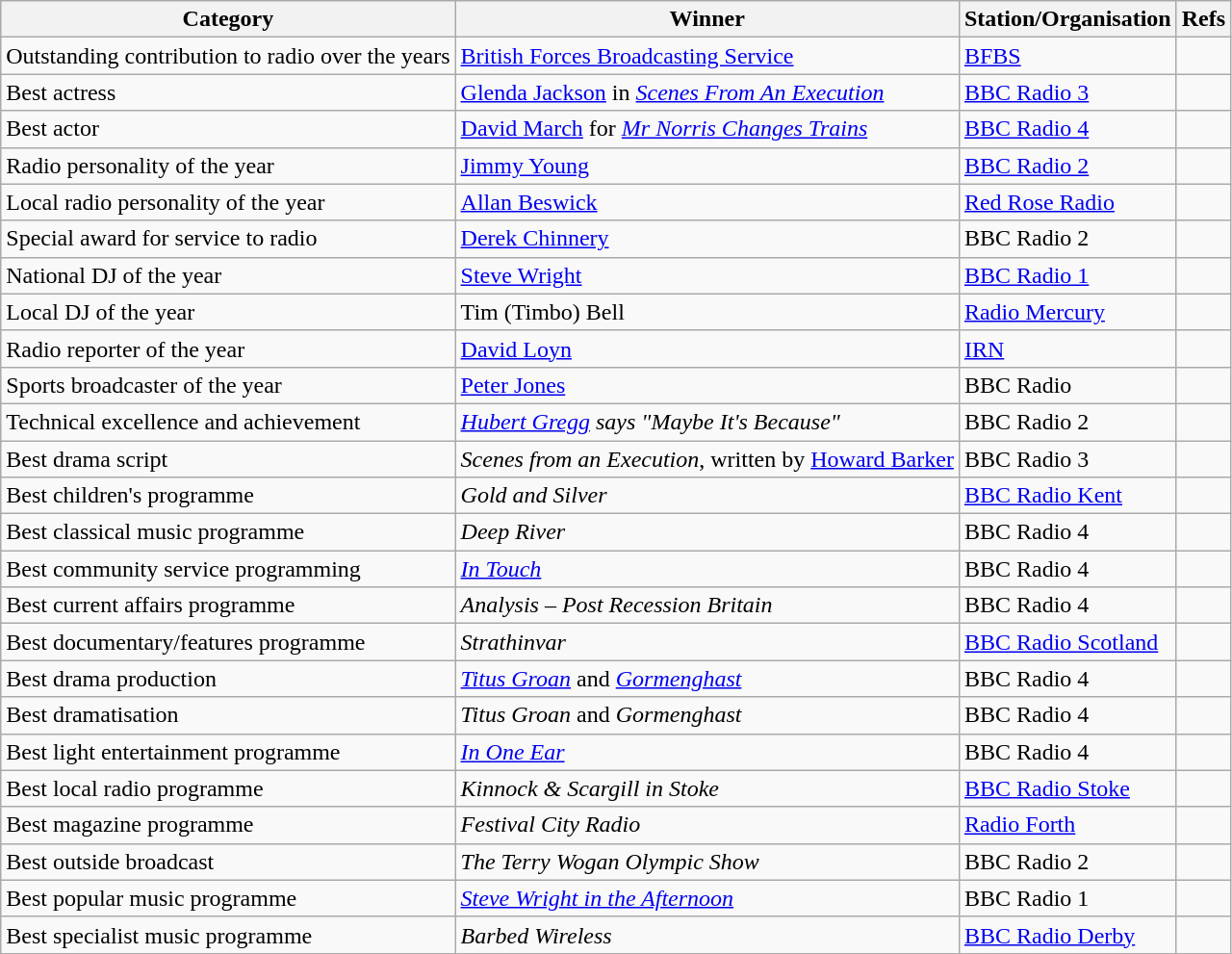<table class="wikitable sortable">
<tr>
<th class=unsortable>Category</th>
<th class=unsortable>Winner</th>
<th>Station/Organisation</th>
<th class=unsortable>Refs</th>
</tr>
<tr>
<td>Outstanding contribution to radio over the years</td>
<td><a href='#'>British Forces Broadcasting Service</a></td>
<td><a href='#'>BFBS</a></td>
<td></td>
</tr>
<tr>
<td>Best actress</td>
<td><a href='#'>Glenda Jackson</a> in <em><a href='#'>Scenes From An Execution</a></em></td>
<td><a href='#'>BBC Radio 3</a></td>
<td></td>
</tr>
<tr>
<td>Best actor</td>
<td><a href='#'>David March</a> for <em><a href='#'>Mr Norris Changes Trains</a></em></td>
<td><a href='#'>BBC Radio 4</a></td>
<td></td>
</tr>
<tr>
<td>Radio personality of the year</td>
<td><a href='#'>Jimmy Young</a></td>
<td><a href='#'>BBC Radio 2</a></td>
<td></td>
</tr>
<tr>
<td>Local radio personality of the year</td>
<td><a href='#'>Allan Beswick</a></td>
<td><a href='#'>Red Rose Radio</a></td>
<td></td>
</tr>
<tr>
<td>Special award for service to radio</td>
<td><a href='#'>Derek Chinnery</a></td>
<td>BBC Radio 2</td>
<td></td>
</tr>
<tr>
<td>National DJ of the year</td>
<td><a href='#'>Steve Wright</a></td>
<td><a href='#'>BBC Radio 1</a></td>
<td></td>
</tr>
<tr>
<td>Local DJ of the year</td>
<td>Tim (Timbo) Bell</td>
<td><a href='#'>Radio Mercury</a></td>
<td></td>
</tr>
<tr>
<td>Radio reporter of the year</td>
<td><a href='#'>David Loyn</a></td>
<td><a href='#'>IRN</a></td>
<td></td>
</tr>
<tr>
<td>Sports broadcaster of the year</td>
<td><a href='#'>Peter Jones</a></td>
<td>BBC Radio</td>
<td></td>
</tr>
<tr>
<td>Technical excellence and achievement</td>
<td><em><a href='#'>Hubert Gregg</a> says "Maybe It's Because"</em></td>
<td>BBC Radio 2</td>
<td></td>
</tr>
<tr>
<td>Best drama script</td>
<td><em>Scenes from an Execution</em>, written by <a href='#'>Howard Barker</a></td>
<td>BBC Radio 3</td>
<td></td>
</tr>
<tr>
<td>Best children's programme</td>
<td><em>Gold and Silver</em></td>
<td><a href='#'>BBC Radio Kent</a></td>
<td></td>
</tr>
<tr>
<td>Best classical music programme</td>
<td><em>Deep River</em></td>
<td>BBC Radio 4</td>
<td></td>
</tr>
<tr>
<td>Best community service programming</td>
<td><em><a href='#'>In Touch</a></em></td>
<td>BBC Radio 4</td>
<td></td>
</tr>
<tr>
<td>Best current affairs programme</td>
<td><em>Analysis – Post Recession Britain</em></td>
<td>BBC Radio 4</td>
<td></td>
</tr>
<tr>
<td>Best documentary/features programme</td>
<td><em>Strathinvar</em></td>
<td><a href='#'>BBC Radio Scotland</a></td>
<td></td>
</tr>
<tr>
<td>Best drama production</td>
<td><em><a href='#'>Titus Groan</a></em> and <em><a href='#'>Gormenghast</a></em></td>
<td>BBC Radio 4</td>
<td></td>
</tr>
<tr>
<td>Best dramatisation</td>
<td><em>Titus Groan</em> and <em>Gormenghast</em></td>
<td>BBC Radio 4</td>
<td></td>
</tr>
<tr>
<td>Best light entertainment programme</td>
<td><em><a href='#'>In One Ear</a></em></td>
<td>BBC Radio 4</td>
<td></td>
</tr>
<tr>
<td>Best local radio programme</td>
<td><em>Kinnock & Scargill in Stoke</em></td>
<td><a href='#'>BBC Radio Stoke</a></td>
<td></td>
</tr>
<tr>
<td>Best magazine programme</td>
<td><em>Festival City Radio</em></td>
<td><a href='#'>Radio Forth</a></td>
<td></td>
</tr>
<tr>
<td>Best outside broadcast</td>
<td><em>The Terry Wogan Olympic Show</em></td>
<td>BBC Radio 2</td>
<td></td>
</tr>
<tr>
<td>Best popular music programme</td>
<td><em><a href='#'>Steve Wright in the Afternoon</a></em></td>
<td>BBC Radio 1</td>
<td></td>
</tr>
<tr>
<td>Best specialist music programme</td>
<td><em>Barbed Wireless</em></td>
<td><a href='#'>BBC Radio Derby</a></td>
<td></td>
</tr>
</table>
